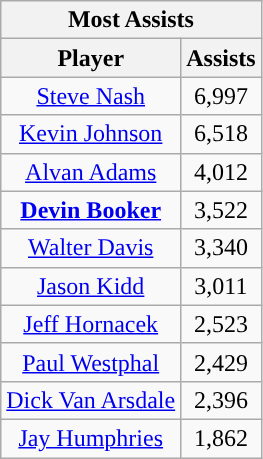<table class="wikitable sortable" style="text-align:center">
<tr>
<th colspan="5">Most Assists</th>
</tr>
<tr>
<th>Player</th>
<th>Assists</th>
</tr>
<tr>
<td><a href='#'>Steve Nash</a></td>
<td>6,997</td>
</tr>
<tr>
<td><a href='#'>Kevin Johnson</a></td>
<td>6,518</td>
</tr>
<tr>
<td><a href='#'>Alvan Adams</a></td>
<td>4,012</td>
</tr>
<tr>
<td><strong><a href='#'>Devin Booker</a></strong></td>
<td>3,522</td>
</tr>
<tr>
<td><a href='#'>Walter Davis</a></td>
<td>3,340</td>
</tr>
<tr>
<td><a href='#'>Jason Kidd</a></td>
<td>3,011</td>
</tr>
<tr>
<td><a href='#'>Jeff Hornacek</a></td>
<td>2,523</td>
</tr>
<tr>
<td><a href='#'>Paul Westphal</a></td>
<td>2,429</td>
</tr>
<tr>
<td><a href='#'>Dick Van Arsdale</a></td>
<td>2,396</td>
</tr>
<tr>
<td><a href='#'>Jay Humphries</a></td>
<td>1,862</td>
</tr>
</table>
